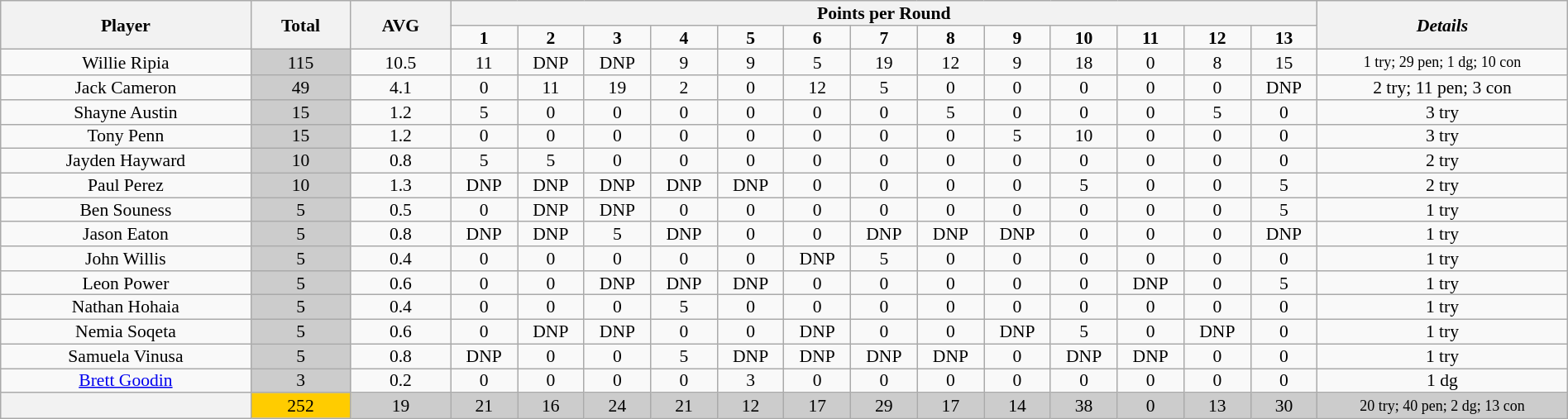<table class="wikitable" style="text-align:center; line-height: 90%; font-size:90%;" width=100%>
<tr>
<th rowspan=2 width=15%>Player</th>
<th rowspan=2 width=6%>Total</th>
<th rowspan=2 width=6%>AVG</th>
<th colspan=13>Points per Round</th>
<th rowspan=2 width=15%><em>Details</em></th>
</tr>
<tr>
<td width=4%><strong>1</strong></td>
<td width=4%><strong>2</strong></td>
<td width=4%><strong>3</strong></td>
<td width=4%><strong>4</strong></td>
<td width=4%><strong>5</strong></td>
<td width=4%><strong>6</strong></td>
<td width=4%><strong>7</strong></td>
<td width=4%><strong>8</strong></td>
<td width=4%><strong>9</strong></td>
<td width=4%><strong>10</strong></td>
<td width=4%><strong>11</strong></td>
<td width=4%><strong>12</strong></td>
<td width=4%><strong>13</strong></td>
</tr>
<tr>
<td>Willie Ripia</td>
<td bgcolor=#cccccc>115</td>
<td>10.5</td>
<td>11</td>
<td>DNP</td>
<td>DNP</td>
<td>9</td>
<td>9</td>
<td>5</td>
<td>19</td>
<td>12</td>
<td>9</td>
<td>18</td>
<td>0</td>
<td>8</td>
<td>15</td>
<td><small>1 try; 29 pen; 1 dg; 10 con</small></td>
</tr>
<tr>
<td>Jack Cameron</td>
<td bgcolor=#cccccc>49</td>
<td>4.1</td>
<td>0</td>
<td>11</td>
<td>19</td>
<td>2</td>
<td>0</td>
<td>12</td>
<td>5</td>
<td>0</td>
<td>0</td>
<td>0</td>
<td>0</td>
<td>0</td>
<td>DNP</td>
<td>2 try; 11 pen; 3 con</td>
</tr>
<tr>
<td>Shayne Austin</td>
<td bgcolor=#cccccc>15</td>
<td>1.2</td>
<td>5</td>
<td>0</td>
<td>0</td>
<td>0</td>
<td>0</td>
<td>0</td>
<td>0</td>
<td>5</td>
<td>0</td>
<td>0</td>
<td>0</td>
<td>5</td>
<td>0</td>
<td>3 try</td>
</tr>
<tr>
<td>Tony Penn</td>
<td bgcolor=#cccccc>15</td>
<td>1.2</td>
<td>0</td>
<td>0</td>
<td>0</td>
<td>0</td>
<td>0</td>
<td>0</td>
<td>0</td>
<td>0</td>
<td>5</td>
<td>10</td>
<td>0</td>
<td>0</td>
<td>0</td>
<td>3 try</td>
</tr>
<tr>
<td>Jayden Hayward</td>
<td bgcolor=#cccccc>10</td>
<td>0.8</td>
<td>5</td>
<td>5</td>
<td>0</td>
<td>0</td>
<td>0</td>
<td>0</td>
<td>0</td>
<td>0</td>
<td>0</td>
<td>0</td>
<td>0</td>
<td>0</td>
<td>0</td>
<td>2 try</td>
</tr>
<tr>
<td>Paul Perez</td>
<td bgcolor=#cccccc>10</td>
<td>1.3</td>
<td>DNP</td>
<td>DNP</td>
<td>DNP</td>
<td>DNP</td>
<td>DNP</td>
<td>0</td>
<td>0</td>
<td>0</td>
<td>0</td>
<td>5</td>
<td>0</td>
<td>0</td>
<td>5</td>
<td>2 try</td>
</tr>
<tr>
<td>Ben Souness</td>
<td bgcolor=#cccccc>5</td>
<td>0.5</td>
<td>0</td>
<td>DNP</td>
<td>DNP</td>
<td>0</td>
<td>0</td>
<td>0</td>
<td>0</td>
<td>0</td>
<td>0</td>
<td>0</td>
<td>0</td>
<td>0</td>
<td>5</td>
<td>1 try</td>
</tr>
<tr>
<td>Jason Eaton</td>
<td bgcolor=#cccccc>5</td>
<td>0.8</td>
<td>DNP</td>
<td>DNP</td>
<td>5</td>
<td>DNP</td>
<td>0</td>
<td>0</td>
<td>DNP</td>
<td>DNP</td>
<td>DNP</td>
<td>0</td>
<td>0</td>
<td>0</td>
<td>DNP</td>
<td>1 try</td>
</tr>
<tr>
<td>John Willis</td>
<td bgcolor=#cccccc>5</td>
<td>0.4</td>
<td>0</td>
<td>0</td>
<td>0</td>
<td>0</td>
<td>0</td>
<td>DNP</td>
<td>5</td>
<td>0</td>
<td>0</td>
<td>0</td>
<td>0</td>
<td>0</td>
<td>0</td>
<td>1 try</td>
</tr>
<tr>
<td>Leon Power</td>
<td bgcolor=#cccccc>5</td>
<td>0.6</td>
<td>0</td>
<td>0</td>
<td>DNP</td>
<td>DNP</td>
<td>DNP</td>
<td>0</td>
<td>0</td>
<td>0</td>
<td>0</td>
<td>0</td>
<td>DNP</td>
<td>0</td>
<td>5</td>
<td>1 try</td>
</tr>
<tr>
<td>Nathan Hohaia</td>
<td bgcolor=#cccccc>5</td>
<td>0.4</td>
<td>0</td>
<td>0</td>
<td>0</td>
<td>5</td>
<td>0</td>
<td>0</td>
<td>0</td>
<td>0</td>
<td>0</td>
<td>0</td>
<td>0</td>
<td>0</td>
<td>0</td>
<td>1 try</td>
</tr>
<tr>
<td>Nemia Soqeta</td>
<td bgcolor=#cccccc>5</td>
<td>0.6</td>
<td>0</td>
<td>DNP</td>
<td>DNP</td>
<td>0</td>
<td>0</td>
<td>DNP</td>
<td>0</td>
<td>0</td>
<td>DNP</td>
<td>5</td>
<td>0</td>
<td>DNP</td>
<td>0</td>
<td>1 try</td>
</tr>
<tr>
<td>Samuela Vinusa</td>
<td bgcolor=#cccccc>5</td>
<td>0.8</td>
<td>DNP</td>
<td>0</td>
<td>0</td>
<td>5</td>
<td>DNP</td>
<td>DNP</td>
<td>DNP</td>
<td>DNP</td>
<td>0</td>
<td>DNP</td>
<td>DNP</td>
<td>0</td>
<td>0</td>
<td>1 try</td>
</tr>
<tr>
<td><a href='#'>Brett Goodin</a></td>
<td bgcolor=#cccccc>3</td>
<td>0.2</td>
<td>0</td>
<td>0</td>
<td>0</td>
<td>0</td>
<td>3</td>
<td>0</td>
<td>0</td>
<td>0</td>
<td>0</td>
<td>0</td>
<td>0</td>
<td>0</td>
<td>0</td>
<td>1 dg</td>
</tr>
<tr>
<th></th>
<td bgcolor=#ffcc00>252</td>
<td bgcolor=#cccccc>19</td>
<td bgcolor=#cccccc>21</td>
<td bgcolor=#cccccc>16</td>
<td bgcolor=#cccccc>24</td>
<td bgcolor=#cccccc>21</td>
<td bgcolor=#cccccc>12</td>
<td bgcolor=#cccccc>17</td>
<td bgcolor=#cccccc>29</td>
<td bgcolor=#cccccc>17</td>
<td bgcolor=#cccccc>14</td>
<td bgcolor=#cccccc>38</td>
<td bgcolor=#cccccc>0</td>
<td bgcolor=#cccccc>13</td>
<td bgcolor=#cccccc>30</td>
<td bgcolor=#cccccc><small>20 try; 40 pen; 2 dg; 13 con</small></td>
</tr>
</table>
